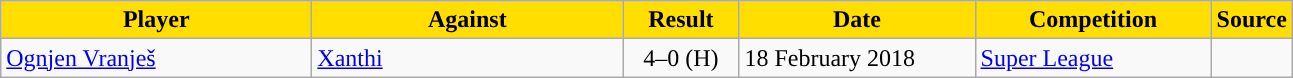<table class="wikitable">
<tr>
<th width=200 style="background:#FFDE00">Player</th>
<th width=200 style="background:#FFDE00">Against</th>
<th width=70 style="background:#FFDE00">Result</th>
<th width=150 style="background:#FFDE00">Date</th>
<th width=150 style="background:#FFDE00">Competition</th>
<th style="background:#FFDE00">Source</th>
</tr>
<tr>
<td> <a href='#'>Ognjen Vranješ</a></td>
<td> <a href='#'>Xanthi</a></td>
<td align=center>4–0 (H)</td>
<td>18 February 2018</td>
<td><a href='#'>Super League</a></td>
<td align=center></td>
</tr>
</table>
